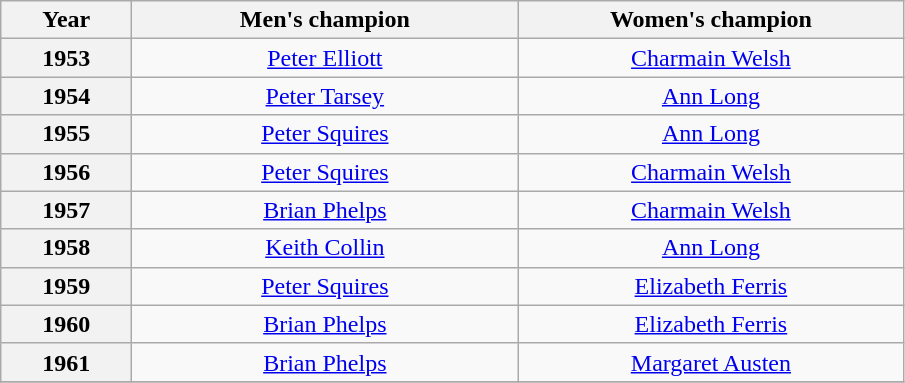<table class="wikitable" style="text-align:center">
<tr>
<th width=80>Year</th>
<th width=250>Men's champion</th>
<th width=250>Women's champion</th>
</tr>
<tr>
<th>1953</th>
<td><a href='#'>Peter Elliott</a></td>
<td><a href='#'>Charmain Welsh</a></td>
</tr>
<tr>
<th>1954</th>
<td><a href='#'>Peter Tarsey</a></td>
<td><a href='#'>Ann Long</a></td>
</tr>
<tr>
<th>1955</th>
<td><a href='#'>Peter Squires</a></td>
<td><a href='#'>Ann Long</a></td>
</tr>
<tr>
<th>1956</th>
<td><a href='#'>Peter Squires</a></td>
<td><a href='#'>Charmain Welsh</a></td>
</tr>
<tr>
<th>1957</th>
<td><a href='#'>Brian Phelps</a></td>
<td><a href='#'>Charmain Welsh</a></td>
</tr>
<tr>
<th>1958</th>
<td><a href='#'>Keith Collin</a></td>
<td><a href='#'>Ann Long</a></td>
</tr>
<tr>
<th>1959</th>
<td><a href='#'>Peter Squires</a></td>
<td><a href='#'>Elizabeth Ferris</a></td>
</tr>
<tr>
<th>1960</th>
<td><a href='#'>Brian Phelps</a></td>
<td><a href='#'>Elizabeth Ferris</a></td>
</tr>
<tr>
<th>1961</th>
<td><a href='#'>Brian Phelps</a></td>
<td><a href='#'>Margaret Austen</a></td>
</tr>
<tr>
</tr>
</table>
